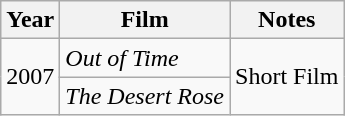<table class="wikitable sortable">
<tr>
<th>Year</th>
<th>Film</th>
<th>Notes</th>
</tr>
<tr>
<td rowspan="2">2007</td>
<td><em>Out of Time</em></td>
<td rowspan="2">Short Film</td>
</tr>
<tr>
<td><em>The Desert Rose</em></td>
</tr>
</table>
